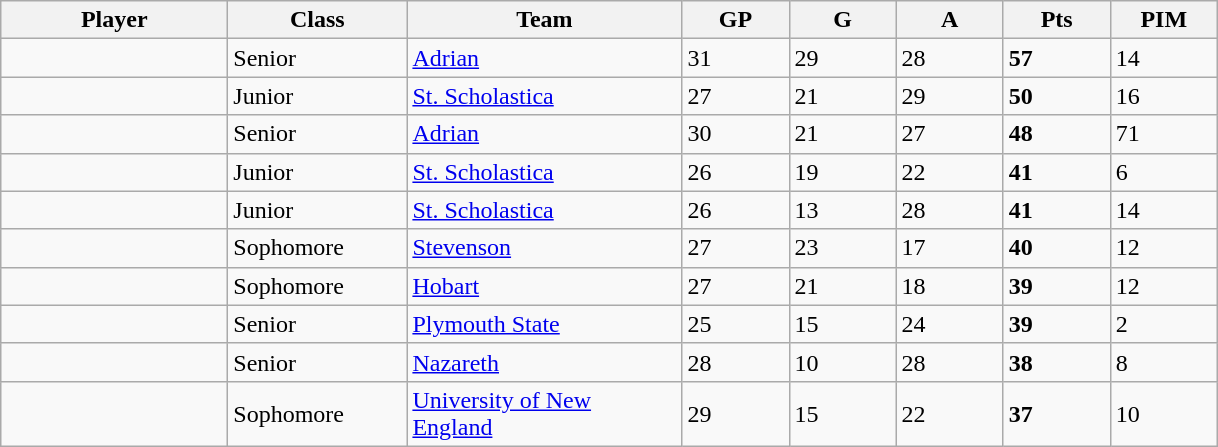<table class="wikitable sortable">
<tr>
<th style="width: 9em;">Player</th>
<th style="width: 7em;">Class</th>
<th style="width: 11em;">Team</th>
<th style="width: 4em;">GP</th>
<th style="width: 4em;">G</th>
<th style="width: 4em;">A</th>
<th style="width: 4em;">Pts</th>
<th style="width: 4em;">PIM</th>
</tr>
<tr>
<td></td>
<td>Senior</td>
<td><a href='#'>Adrian</a></td>
<td>31</td>
<td>29</td>
<td>28</td>
<td><strong>57</strong></td>
<td>14</td>
</tr>
<tr>
<td></td>
<td>Junior</td>
<td><a href='#'>St. Scholastica</a></td>
<td>27</td>
<td>21</td>
<td>29</td>
<td><strong>50</strong></td>
<td>16</td>
</tr>
<tr>
<td></td>
<td>Senior</td>
<td><a href='#'>Adrian</a></td>
<td>30</td>
<td>21</td>
<td>27</td>
<td><strong>48</strong></td>
<td>71</td>
</tr>
<tr>
<td></td>
<td>Junior</td>
<td><a href='#'>St. Scholastica</a></td>
<td>26</td>
<td>19</td>
<td>22</td>
<td><strong>41</strong></td>
<td>6</td>
</tr>
<tr>
<td></td>
<td>Junior</td>
<td><a href='#'>St. Scholastica</a></td>
<td>26</td>
<td>13</td>
<td>28</td>
<td><strong>41</strong></td>
<td>14</td>
</tr>
<tr>
<td></td>
<td>Sophomore</td>
<td><a href='#'>Stevenson</a></td>
<td>27</td>
<td>23</td>
<td>17</td>
<td><strong>40</strong></td>
<td>12</td>
</tr>
<tr>
<td></td>
<td>Sophomore</td>
<td><a href='#'>Hobart</a></td>
<td>27</td>
<td>21</td>
<td>18</td>
<td><strong>39</strong></td>
<td>12</td>
</tr>
<tr>
<td></td>
<td>Senior</td>
<td><a href='#'>Plymouth State</a></td>
<td>25</td>
<td>15</td>
<td>24</td>
<td><strong>39</strong></td>
<td>2</td>
</tr>
<tr>
<td></td>
<td>Senior</td>
<td><a href='#'>Nazareth</a></td>
<td>28</td>
<td>10</td>
<td>28</td>
<td><strong>38</strong></td>
<td>8</td>
</tr>
<tr>
<td></td>
<td>Sophomore</td>
<td><a href='#'>University of New England</a></td>
<td>29</td>
<td>15</td>
<td>22</td>
<td><strong>37</strong></td>
<td>10</td>
</tr>
</table>
